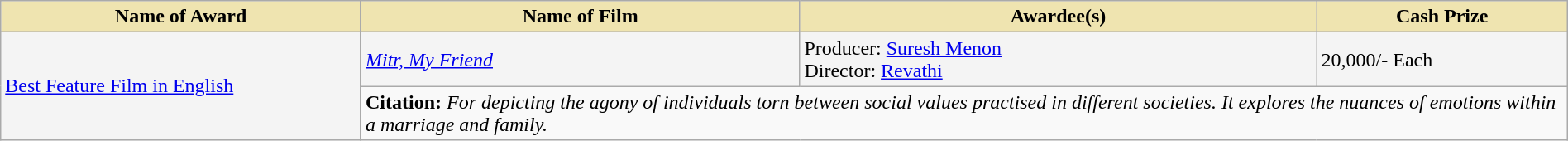<table class="wikitable" style="width:100%">
<tr>
<th style="background-color:#EFE4B0;width:23%;">Name of Award</th>
<th style="background-color:#EFE4B0;width:28%;">Name of Film</th>
<th style="background-color:#EFE4B0;width:33%;">Awardee(s)</th>
<th style="background-color:#EFE4B0;width:16%;">Cash Prize</th>
</tr>
<tr style="background-color:#F4F4F4">
<td rowspan="2"><a href='#'>Best Feature Film in English</a></td>
<td><em><a href='#'>Mitr, My Friend</a></em></td>
<td>Producer: <a href='#'>Suresh Menon</a><br>Director: <a href='#'>Revathi</a></td>
<td> 20,000/- Each</td>
</tr>
<tr style="background-color:#F9F9F9">
<td colspan="3"><strong>Citation:</strong> <em>For depicting the agony of individuals torn between social values practised in different societies. It explores the nuances of emotions within a marriage and family.</em></td>
</tr>
</table>
